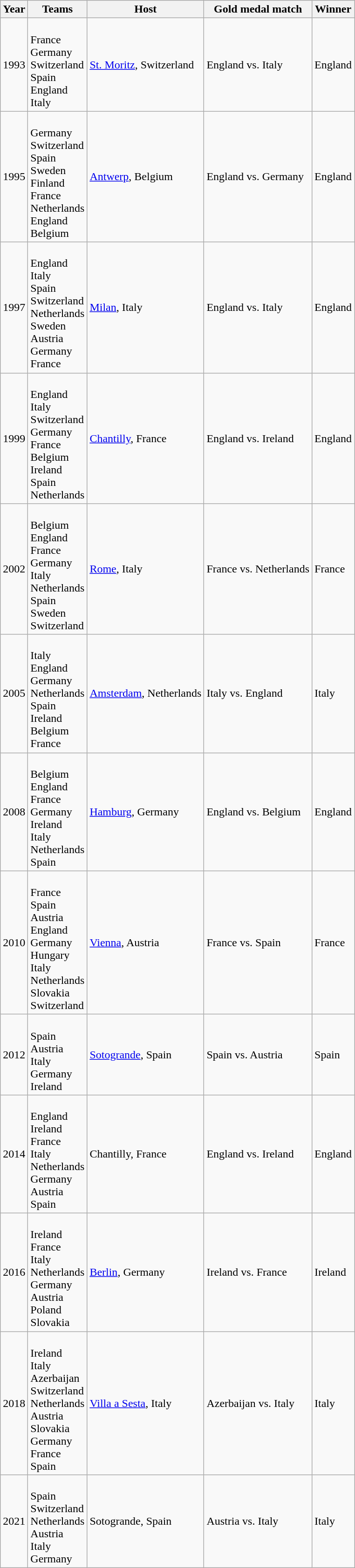<table class="wikitable">
<tr>
<th>Year</th>
<th>Teams</th>
<th>Host</th>
<th>Gold medal match</th>
<th>Winner</th>
</tr>
<tr>
<td>1993</td>
<td><br>France<br>
Germany<br>
Switzerland<br>
Spain<br>
England<br>
Italy</td>
<td><a href='#'>St. Moritz</a>, Switzerland</td>
<td>England vs. Italy</td>
<td>England</td>
</tr>
<tr>
<td>1995</td>
<td><br>Germany<br>
Switzerland <br>
Spain <br>
Sweden <br>
Finland <br>
France <br>
Netherlands <br>
England <br>
Belgium</td>
<td><a href='#'>Antwerp</a>, Belgium</td>
<td>England vs. Germany</td>
<td>England</td>
</tr>
<tr>
<td>1997</td>
<td><br>England<br>
Italy<br>
Spain<br>
Switzerland <br> 
Netherlands <br>
Sweden <br>
Austria <br>
Germany <br>
France</td>
<td><a href='#'>Milan</a>, Italy</td>
<td>England vs. Italy</td>
<td>England</td>
</tr>
<tr>
<td>1999</td>
<td><br>England<br>
Italy<br>
Switzerland <br>
Germany <br>
France <br>
Belgium <br>
Ireland <br>
Spain <br>
Netherlands</td>
<td><a href='#'>Chantilly</a>, France</td>
<td>England vs. Ireland</td>
<td>England</td>
</tr>
<tr>
<td>2002</td>
<td><br>Belgium <br>
England <br>
France <br>
Germany <br>
Italy <br>
Netherlands <br>
Spain <br>
Sweden <br>
Switzerland</td>
<td><a href='#'>Rome</a>, Italy</td>
<td>France vs. Netherlands</td>
<td>France</td>
</tr>
<tr>
<td>2005</td>
<td><br>Italy<br>
England <br>
Germany <br>
Netherlands <br>
Spain <br>
Ireland <br>
Belgium <br>
France <br></td>
<td><a href='#'>Amsterdam</a>, Netherlands</td>
<td>Italy vs. England</td>
<td>Italy</td>
</tr>
<tr>
<td>2008</td>
<td><br>Belgium<br>
England<br>
France<br>
Germany<br>
Ireland <br>
Italy<br>
Netherlands <br>
Spain</td>
<td><a href='#'>Hamburg</a>, Germany</td>
<td>England vs. Belgium</td>
<td>England</td>
</tr>
<tr>
<td>2010</td>
<td><br>France<br>
Spain <br>
Austria <br>
England <br>
Germany <br>
Hungary <br>
Italy <br>
Netherlands <br>
Slovakia <br>
Switzerland</td>
<td><a href='#'>Vienna</a>, Austria</td>
<td>France vs. Spain</td>
<td>France</td>
</tr>
<tr>
<td>2012</td>
<td><br>Spain<br>
Austria <br>
Italy <br>
Germany <br>
Ireland</td>
<td><a href='#'>Sotogrande</a>, Spain</td>
<td>Spain vs. Austria</td>
<td>Spain</td>
</tr>
<tr>
<td>2014</td>
<td><br>England <br>
Ireland <br>
France <br>
Italy <br>
Netherlands <br>
Germany <br>
Austria <br>
Spain</td>
<td>Chantilly, France</td>
<td>England vs. Ireland</td>
<td>England</td>
</tr>
<tr>
<td>2016</td>
<td><br>Ireland <br>
France <br>
Italy <br>
Netherlands <br>
Germany <br>
Austria <br>
Poland <br>
Slovakia</td>
<td><a href='#'>Berlin</a>, Germany</td>
<td>Ireland vs. France</td>
<td>Ireland</td>
</tr>
<tr>
<td>2018</td>
<td><br>Ireland <br>
Italy<br>
Azerbaijan<br>
Switzerland <br>
Netherlands <br>
Austria <br>
Slovakia <br>
Germany <br>
France <br>
Spain</td>
<td><a href='#'>Villa a Sesta</a>, Italy</td>
<td>Azerbaijan vs. Italy</td>
<td>Italy</td>
</tr>
<tr>
<td>2021</td>
<td><br>Spain<br>
Switzerland <br>
Netherlands <br>
Austria <br>
Italy <br>
Germany</td>
<td>Sotogrande, Spain</td>
<td>Austria vs. Italy</td>
<td>Italy</td>
</tr>
</table>
